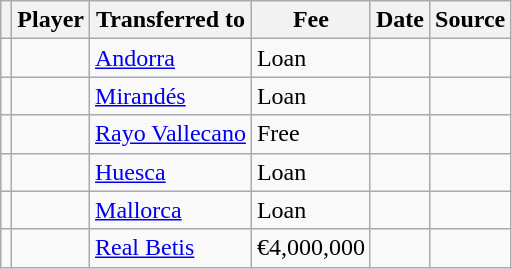<table class="wikitable plainrowheaders sortable">
<tr>
<th></th>
<th scope="col">Player</th>
<th>Transferred to</th>
<th style="width: 65px;">Fee</th>
<th scope="col">Date</th>
<th scope="col">Source</th>
</tr>
<tr>
<td align="center"></td>
<td></td>
<td> <a href='#'>Andorra</a></td>
<td>Loan</td>
<td></td>
<td></td>
</tr>
<tr>
<td align="center"></td>
<td></td>
<td> <a href='#'>Mirandés</a></td>
<td>Loan</td>
<td></td>
<td></td>
</tr>
<tr>
<td align="center"></td>
<td></td>
<td> <a href='#'>Rayo Vallecano</a></td>
<td>Free</td>
<td></td>
<td></td>
</tr>
<tr>
<td align="center"></td>
<td></td>
<td> <a href='#'>Huesca</a></td>
<td>Loan</td>
<td></td>
<td></td>
</tr>
<tr>
<td align="center"></td>
<td></td>
<td> <a href='#'>Mallorca</a></td>
<td>Loan</td>
<td></td>
<td></td>
</tr>
<tr>
<td align="center"></td>
<td></td>
<td> <a href='#'>Real Betis</a></td>
<td>€4,000,000</td>
<td></td>
<td></td>
</tr>
</table>
